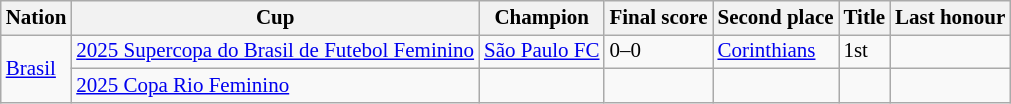<table class="wikitable" style="font-size:14px">
<tr>
<th>Nation</th>
<th>Cup</th>
<th>Champion</th>
<th>Final score</th>
<th>Second place</th>
<th data-sort-type="number">Title</th>
<th>Last honour</th>
</tr>
<tr>
<td rowspan=2> <a href='#'>Brasil</a></td>
<td align="left"><a href='#'>2025 Supercopa do Brasil de Futebol Feminino</a></td>
<td><a href='#'>São Paulo FC</a></td>
<td>0–0 </td>
<td><a href='#'>Corinthians</a></td>
<td>1st</td>
<td></td>
</tr>
<tr>
<td align="left"><a href='#'>2025 Copa Rio Feminino</a></td>
<td></td>
<td></td>
<td></td>
<td></td>
<td></td>
</tr>
</table>
